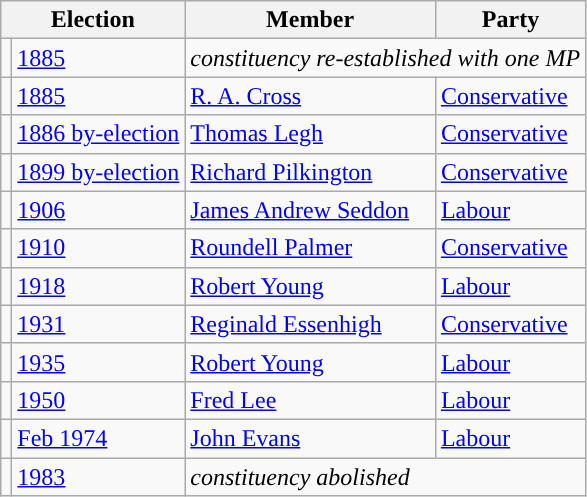<table class="wikitable">
<tr>
<th colspan="2">Election</th>
<th>Member</th>
<th>Party</th>
</tr>
<tr>
<td></td>
<td><a href='#'>1885</a></td>
<td colspan="2"><em>constituency re-established with one MP</em></td>
</tr>
<tr>
<td style="color:inherit;background-color: "></td>
<td><a href='#'>1885</a></td>
<td><a href='#'>R. A. Cross</a></td>
<td><a href='#'>Conservative</a></td>
</tr>
<tr>
<td style="color:inherit;background-color: "></td>
<td><a href='#'>1886 by-election</a></td>
<td><a href='#'>Thomas Legh</a></td>
<td><a href='#'>Conservative</a></td>
</tr>
<tr>
<td style="color:inherit;background-color: "></td>
<td><a href='#'>1899 by-election</a></td>
<td><a href='#'>Richard Pilkington</a></td>
<td><a href='#'>Conservative</a></td>
</tr>
<tr>
<td style="color:inherit;background-color: "></td>
<td><a href='#'>1906</a></td>
<td><a href='#'>James Andrew Seddon</a></td>
<td><a href='#'>Labour</a></td>
</tr>
<tr>
<td style="color:inherit;background-color: "></td>
<td><a href='#'>1910</a></td>
<td><a href='#'>Roundell Palmer</a></td>
<td><a href='#'>Conservative</a></td>
</tr>
<tr>
<td style="color:inherit;background-color: "></td>
<td><a href='#'>1918</a></td>
<td><a href='#'>Robert Young</a></td>
<td><a href='#'>Labour</a></td>
</tr>
<tr>
<td style="color:inherit;background-color: "></td>
<td><a href='#'>1931</a></td>
<td><a href='#'>Reginald Essenhigh</a></td>
<td><a href='#'>Conservative</a></td>
</tr>
<tr>
<td style="color:inherit;background-color: "></td>
<td><a href='#'>1935</a></td>
<td><a href='#'>Robert Young</a></td>
<td><a href='#'>Labour</a></td>
</tr>
<tr>
<td style="color:inherit;background-color: "></td>
<td><a href='#'>1950</a></td>
<td><a href='#'>Fred Lee</a></td>
<td><a href='#'>Labour</a></td>
</tr>
<tr>
<td style="color:inherit;background-color: "></td>
<td><a href='#'>Feb 1974</a></td>
<td><a href='#'>John Evans</a></td>
<td><a href='#'>Labour</a></td>
</tr>
<tr>
<td></td>
<td><a href='#'>1983</a></td>
<td colspan="2"><em>constituency abolished</em></td>
</tr>
</table>
